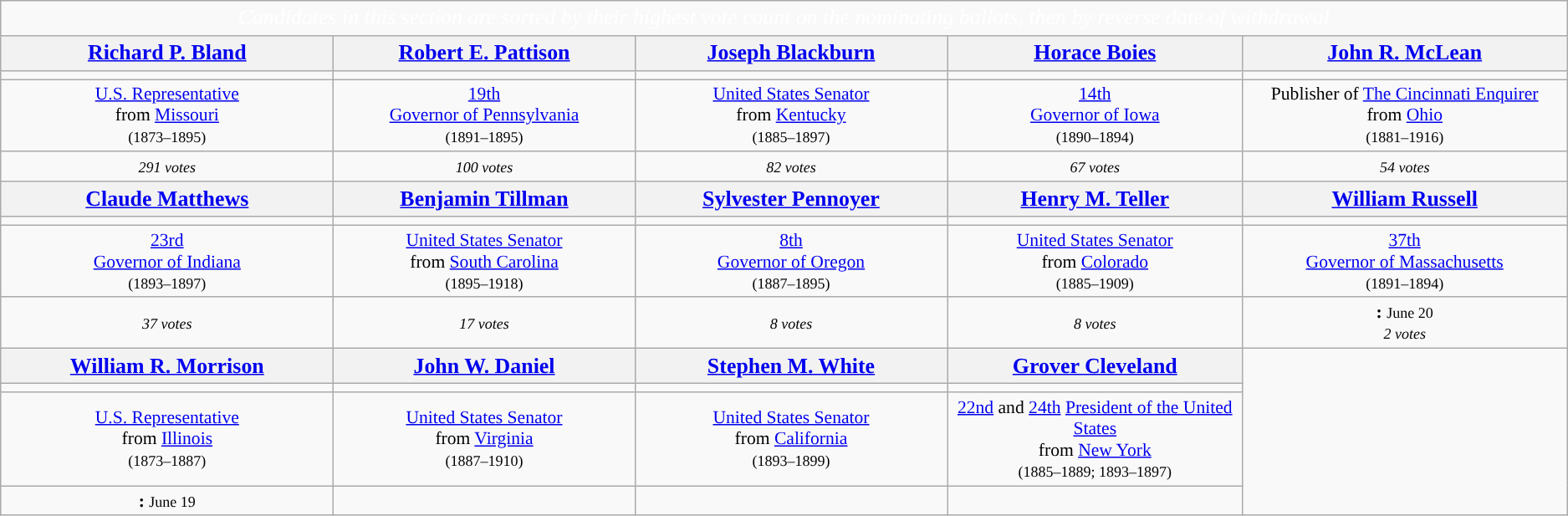<table class="wikitable" style="font-size:90%">
<tr>
<td colspan="6" style="text-align:center; width:1400px; font-size:120%; color:white; background:"><em>Candidates in this section are sorted by their highest vote count on the nominating ballots, then by reverse date of withdrawal</em></td>
</tr>
<tr>
<th scope="col" style="width:3em; font-size:120%;"><a href='#'>Richard P. Bland</a></th>
<th scope="col" style="width:3em; font-size:120%;"><a href='#'>Robert E. Pattison</a></th>
<th scope="col" style="width:3em; font-size:120%;"><a href='#'>Joseph Blackburn</a></th>
<th scope="col" style="width:3em; font-size:120%;"><a href='#'>Horace Boies</a></th>
<th scope="col" style="width:3em; font-size:120%;"><a href='#'>John R. McLean</a></th>
</tr>
<tr>
<td></td>
<td></td>
<td></td>
<td></td>
<td></td>
</tr>
<tr style="text-align:center">
<td><a href='#'>U.S. Representative</a><br>from <a href='#'>Missouri</a><br><small>(1873–1895)</small></td>
<td><a href='#'>19th</a><br><a href='#'>Governor of Pennsylvania</a><br><small>(1891–1895)</small></td>
<td><a href='#'>United States Senator</a><br>from <a href='#'>Kentucky</a><br><small>(1885–1897)</small></td>
<td><a href='#'>14th</a><br><a href='#'>Governor of Iowa</a><br><small>(1890–1894)</small></td>
<td>Publisher of <a href='#'>The Cincinnati Enquirer</a><br>from <a href='#'>Ohio</a><br><small>(1881–1916)</small></td>
</tr>
<tr style="text-align:center">
<td><em><small>291 votes</small></em></td>
<td><em><small>100 votes</small></em></td>
<td><em><small>82 votes</small></em></td>
<td><em><small>67 votes</small></em></td>
<td><em><small>54 votes</small></em></td>
</tr>
<tr style="text-align:center">
<th scope="col" style="width:3em; font-size:120%;"><a href='#'>Claude Matthews</a></th>
<th scope="col" style="width:3em; font-size:120%;"><a href='#'>Benjamin Tillman</a></th>
<th scope="col" style="width:3em; font-size:120%;"><a href='#'>Sylvester Pennoyer</a></th>
<th scope="col" style="width:3em; font-size:120%;"><a href='#'>Henry M. Teller</a></th>
<th scope="col" style="width:3em; font-size:120%;"><a href='#'>William Russell</a></th>
</tr>
<tr>
<td></td>
<td></td>
<td></td>
<td></td>
<td></td>
</tr>
<tr style="text-align:center">
<td><a href='#'>23rd</a><br><a href='#'>Governor of Indiana</a><br><small>(1893–1897)</small></td>
<td><a href='#'>United States Senator</a><br>from <a href='#'>South Carolina</a><br><small>(1895–1918)</small></td>
<td><a href='#'>8th</a><br><a href='#'>Governor of Oregon</a><br><small>(1887–1895)</small></td>
<td><a href='#'>United States Senator</a><br>from <a href='#'>Colorado</a><br><small>(1885–1909)</small></td>
<td><a href='#'>37th</a><br><a href='#'>Governor of Massachusetts</a><br><small>(1891–1894)</small></td>
</tr>
<tr style="text-align:center">
<td><em><small>37 votes</small></em></td>
<td><em><small>17 votes</small></em></td>
<td><em><small>8 votes</small></em></td>
<td><em><small>8 votes</small></em></td>
<td><strong>:</strong> <small>June 20</small><br><em><small>2 votes</small></em></td>
</tr>
<tr style="text-align:center">
<th scope="col" style="width:3em; font-size:120%;"><a href='#'>William R. Morrison</a></th>
<th scope="col" style="width:3em; font-size:120%;"><a href='#'>John W. Daniel</a></th>
<th scope="col" style="width:3em; font-size:120%;"><a href='#'>Stephen M. White</a></th>
<th scope="col" style="width:3em; font-size:120%;"><a href='#'>Grover Cleveland</a></th>
</tr>
<tr style="text-align:center">
<td></td>
<td></td>
<td></td>
<td></td>
</tr>
<tr style="text-align:center">
<td><a href='#'>U.S. Representative</a><br>from <a href='#'>Illinois</a><br><small>(1873–1887)</small></td>
<td><a href='#'>United States Senator</a><br>from <a href='#'>Virginia</a><br><small>(1887–1910)</small></td>
<td><a href='#'>United States Senator</a><br>from <a href='#'>California</a><br><small>(1893–1899)</small></td>
<td><a href='#'>22nd</a> and <a href='#'>24th</a> <a href='#'>President of the United States</a><br>from <a href='#'>New York</a><br><small>(1885–1889; 1893–1897)</small></td>
</tr>
<tr style="text-align:center">
<td><strong>:</strong> <small>June 19</small></td>
<td><strong></strong></td>
<td><strong></strong></td>
<td><strong></strong></td>
</tr>
</table>
